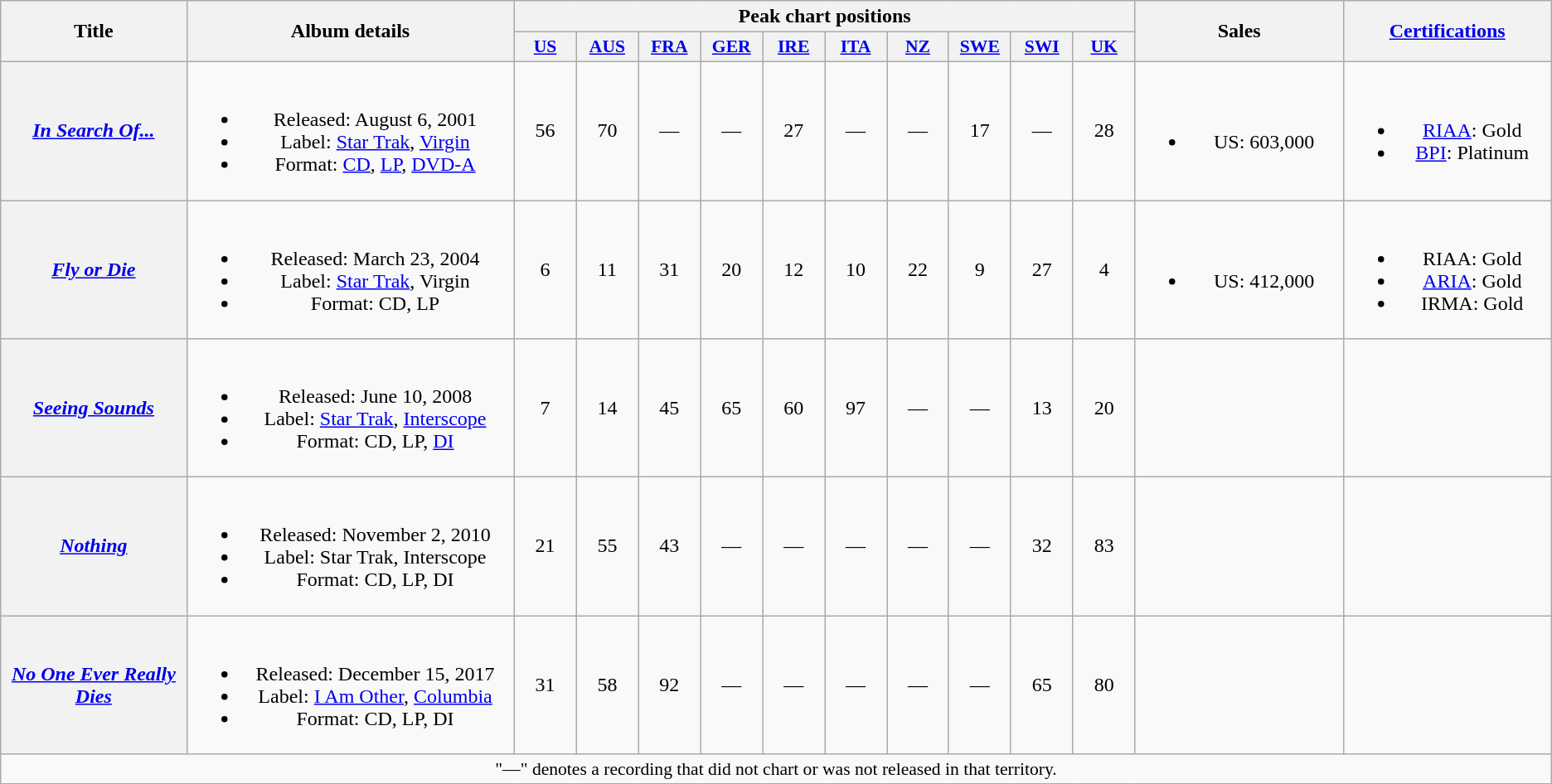<table class="wikitable plainrowheaders" style="text-align:center;" border="1">
<tr>
<th scope="col" rowspan="2">Title</th>
<th scope="col" rowspan="2" style="width:16em;">Album details</th>
<th scope="col" colspan="10">Peak chart positions</th>
<th scope="col" rowspan="2" style="width:10em;">Sales</th>
<th scope="col" rowspan="2" style="width:10em;"><a href='#'>Certifications</a></th>
</tr>
<tr>
<th scope="col" style="width:3em;font-size:90%;"><a href='#'>US</a><br></th>
<th scope="col" style="width:3em;font-size:90%;"><a href='#'>AUS</a><br></th>
<th scope="col" style="width:3em;font-size:90%;"><a href='#'>FRA</a><br></th>
<th scope="col" style="width:3em;font-size:90%;"><a href='#'>GER</a><br></th>
<th scope="col" style="width:3em;font-size:90%;"><a href='#'>IRE</a><br></th>
<th scope="col" style="width:3em;font-size:90%;"><a href='#'>ITA</a><br></th>
<th scope="col" style="width:3em;font-size:90%;"><a href='#'>NZ</a><br></th>
<th scope="col" style="width:3em;font-size:90%;"><a href='#'>SWE</a><br></th>
<th scope="col" style="width:3em;font-size:90%;"><a href='#'>SWI</a><br></th>
<th scope="col" style="width:3em;font-size:90%;"><a href='#'>UK</a><br></th>
</tr>
<tr>
<th scope="row"><em><a href='#'>In Search Of...</a></em></th>
<td><br><ul><li>Released: August 6, 2001</li><li>Label: <a href='#'>Star Trak</a>, <a href='#'>Virgin</a></li><li>Format: <a href='#'>CD</a>, <a href='#'>LP</a>, <a href='#'>DVD-A</a></li></ul></td>
<td>56</td>
<td>70</td>
<td>—</td>
<td>—</td>
<td>27</td>
<td>—</td>
<td>—</td>
<td>17</td>
<td>—</td>
<td>28</td>
<td><br><ul><li>US: 603,000</li></ul></td>
<td><br><ul><li><a href='#'>RIAA</a>: Gold</li><li><a href='#'>BPI</a>: Platinum</li></ul></td>
</tr>
<tr>
<th scope="row"><em><a href='#'>Fly or Die</a></em></th>
<td><br><ul><li>Released: March 23, 2004</li><li>Label: <a href='#'>Star Trak</a>, Virgin</li><li>Format: CD, LP</li></ul></td>
<td>6</td>
<td>11</td>
<td>31</td>
<td>20</td>
<td>12</td>
<td>10</td>
<td>22</td>
<td>9</td>
<td>27</td>
<td>4</td>
<td><br><ul><li>US: 412,000</li></ul></td>
<td><br><ul><li>RIAA: Gold</li><li><a href='#'>ARIA</a>: Gold</li><li>IRMA: Gold</li></ul></td>
</tr>
<tr>
<th scope="row"><em><a href='#'>Seeing Sounds</a></em></th>
<td><br><ul><li>Released: June 10, 2008</li><li>Label: <a href='#'>Star Trak</a>, <a href='#'>Interscope</a></li><li>Format: CD, LP, <a href='#'>DI</a></li></ul></td>
<td>7</td>
<td>14</td>
<td>45</td>
<td>65</td>
<td>60</td>
<td>97</td>
<td>—</td>
<td>—</td>
<td>13</td>
<td>20</td>
<td></td>
<td></td>
</tr>
<tr>
<th scope="row"><em><a href='#'>Nothing</a></em></th>
<td><br><ul><li>Released: November 2, 2010</li><li>Label: Star Trak, Interscope</li><li>Format: CD, LP, DI</li></ul></td>
<td>21</td>
<td>55</td>
<td>43</td>
<td>—</td>
<td>—</td>
<td>—</td>
<td>—</td>
<td>—</td>
<td>32</td>
<td>83</td>
<td></td>
<td></td>
</tr>
<tr>
<th scope="row"><em><a href='#'>No One Ever Really Dies</a></em></th>
<td><br><ul><li>Released: December 15, 2017</li><li>Label: <a href='#'>I Am Other</a>, <a href='#'>Columbia</a></li><li>Format: CD, LP, DI</li></ul></td>
<td>31</td>
<td>58</td>
<td>92</td>
<td>—</td>
<td>—</td>
<td>—</td>
<td>—</td>
<td>—</td>
<td>65</td>
<td>80</td>
<td></td>
<td></td>
</tr>
<tr>
<td colspan="14" style="font-size:90%">"—" denotes a recording that did not chart or was not released in that territory.</td>
</tr>
</table>
